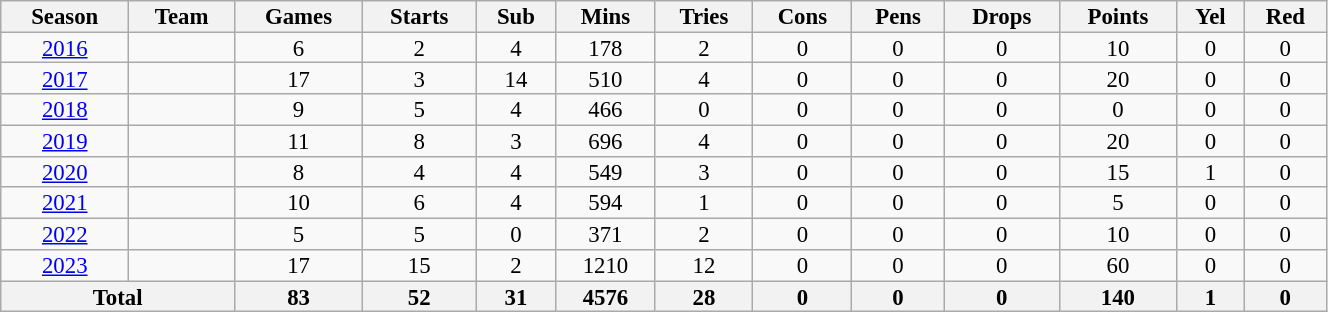<table class="wikitable" style="text-align:center; line-height:90%; font-size:95%; width:70%;">
<tr>
<th>Season</th>
<th>Team</th>
<th>Games</th>
<th>Starts</th>
<th>Sub</th>
<th>Mins</th>
<th>Tries</th>
<th>Cons</th>
<th>Pens</th>
<th>Drops</th>
<th>Points</th>
<th>Yel</th>
<th>Red</th>
</tr>
<tr>
<td><a href='#'>2016</a></td>
<td></td>
<td>6</td>
<td>2</td>
<td>4</td>
<td>178</td>
<td>2</td>
<td>0</td>
<td>0</td>
<td>0</td>
<td>10</td>
<td>0</td>
<td>0</td>
</tr>
<tr>
<td><a href='#'>2017</a></td>
<td></td>
<td>17</td>
<td>3</td>
<td>14</td>
<td>510</td>
<td>4</td>
<td>0</td>
<td>0</td>
<td>0</td>
<td>20</td>
<td>0</td>
<td>0</td>
</tr>
<tr>
<td><a href='#'>2018</a></td>
<td></td>
<td>9</td>
<td>5</td>
<td>4</td>
<td>466</td>
<td>0</td>
<td>0</td>
<td>0</td>
<td>0</td>
<td>0</td>
<td>0</td>
<td>0</td>
</tr>
<tr>
<td><a href='#'>2019</a></td>
<td></td>
<td>11</td>
<td>8</td>
<td>3</td>
<td>696</td>
<td>4</td>
<td>0</td>
<td>0</td>
<td>0</td>
<td>20</td>
<td>0</td>
<td>0</td>
</tr>
<tr>
<td><a href='#'>2020</a></td>
<td></td>
<td>8</td>
<td>4</td>
<td>4</td>
<td>549</td>
<td>3</td>
<td>0</td>
<td>0</td>
<td>0</td>
<td>15</td>
<td>1</td>
<td>0</td>
</tr>
<tr>
<td><a href='#'>2021</a></td>
<td></td>
<td>10</td>
<td>6</td>
<td>4</td>
<td>594</td>
<td>1</td>
<td>0</td>
<td>0</td>
<td>0</td>
<td>5</td>
<td>0</td>
<td>0</td>
</tr>
<tr>
<td><a href='#'>2022</a></td>
<td></td>
<td>5</td>
<td>5</td>
<td>0</td>
<td>371</td>
<td>2</td>
<td>0</td>
<td>0</td>
<td>0</td>
<td>10</td>
<td>0</td>
<td>0</td>
</tr>
<tr>
<td><a href='#'>2023</a></td>
<td></td>
<td>17</td>
<td>15</td>
<td>2</td>
<td>1210</td>
<td>12</td>
<td>0</td>
<td>0</td>
<td>0</td>
<td>60</td>
<td>0</td>
<td>0</td>
</tr>
<tr>
<th colspan="2">Total</th>
<th>83</th>
<th>52</th>
<th>31</th>
<th>4576</th>
<th>28</th>
<th>0</th>
<th>0</th>
<th>0</th>
<th>140</th>
<th>1</th>
<th>0</th>
</tr>
</table>
